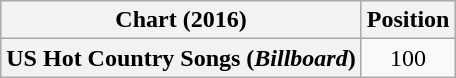<table class="wikitable plainrowheaders" style="text-align:center">
<tr>
<th scope="col">Chart (2016)</th>
<th scope="col">Position</th>
</tr>
<tr>
<th scope="row">US Hot Country Songs (<em>Billboard</em>)</th>
<td>100</td>
</tr>
</table>
